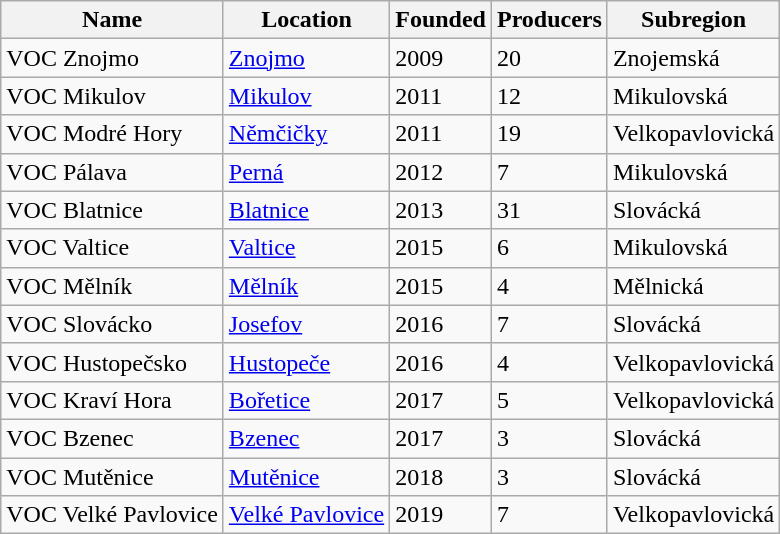<table class="wikitable">
<tr>
<th>Name</th>
<th>Location</th>
<th>Founded</th>
<th>Producers</th>
<th>Subregion</th>
</tr>
<tr>
<td>VOC Znojmo</td>
<td><a href='#'>Znojmo</a></td>
<td>2009</td>
<td>20</td>
<td>Znojemská</td>
</tr>
<tr>
<td>VOC Mikulov</td>
<td><a href='#'>Mikulov</a></td>
<td>2011</td>
<td>12</td>
<td>Mikulovská</td>
</tr>
<tr>
<td>VOC Modré Hory</td>
<td><a href='#'>Němčičky</a></td>
<td>2011</td>
<td>19</td>
<td>Velkopavlovická</td>
</tr>
<tr>
<td>VOC Pálava</td>
<td><a href='#'>Perná</a></td>
<td>2012</td>
<td>7</td>
<td>Mikulovská</td>
</tr>
<tr>
<td>VOC Blatnice</td>
<td><a href='#'>Blatnice</a></td>
<td>2013</td>
<td>31</td>
<td>Slovácká</td>
</tr>
<tr>
<td>VOC Valtice</td>
<td><a href='#'>Valtice</a></td>
<td>2015</td>
<td>6</td>
<td>Mikulovská</td>
</tr>
<tr>
<td>VOC Mělník</td>
<td><a href='#'>Mělník</a></td>
<td>2015</td>
<td>4</td>
<td>Mělnická</td>
</tr>
<tr>
<td>VOC Slovácko</td>
<td><a href='#'>Josefov</a></td>
<td>2016</td>
<td>7</td>
<td>Slovácká</td>
</tr>
<tr>
<td>VOC Hustopečsko</td>
<td><a href='#'>Hustopeče</a></td>
<td>2016</td>
<td>4</td>
<td>Velkopavlovická</td>
</tr>
<tr>
<td>VOC Kraví Hora</td>
<td><a href='#'>Bořetice</a></td>
<td>2017</td>
<td>5</td>
<td>Velkopavlovická</td>
</tr>
<tr>
<td>VOC Bzenec</td>
<td><a href='#'>Bzenec</a></td>
<td>2017</td>
<td>3</td>
<td>Slovácká</td>
</tr>
<tr>
<td>VOC Mutěnice</td>
<td><a href='#'>Mutěnice</a></td>
<td>2018</td>
<td>3</td>
<td>Slovácká</td>
</tr>
<tr>
<td>VOC Velké Pavlovice</td>
<td><a href='#'>Velké Pavlovice</a></td>
<td>2019</td>
<td>7</td>
<td>Velkopavlovická</td>
</tr>
</table>
